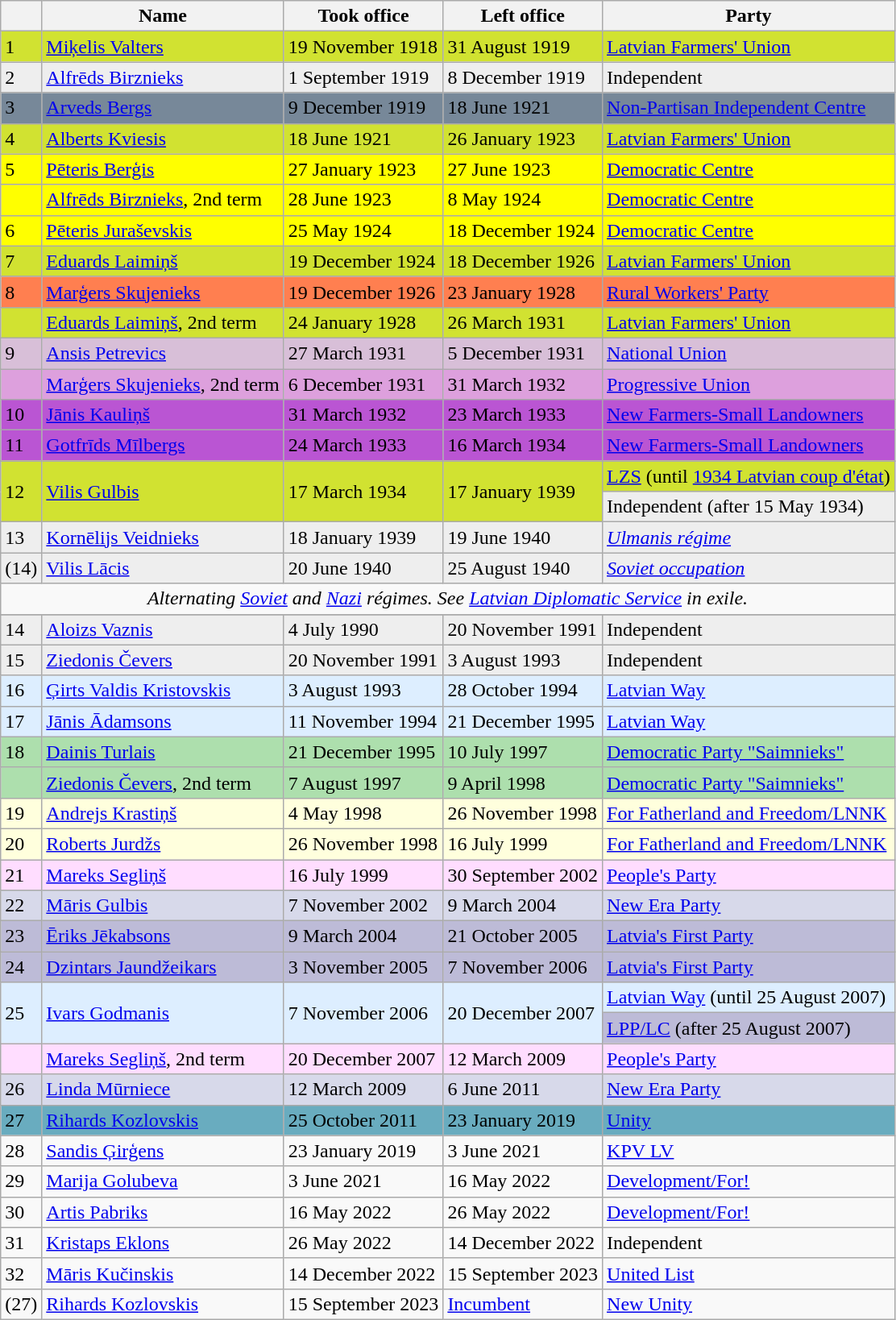<table class="wikitable">
<tr>
<th></th>
<th>Name</th>
<th>Took office</th>
<th>Left office</th>
<th>Party</th>
</tr>
<tr bgcolor=#D1E231>
<td>1</td>
<td><a href='#'>Miķelis Valters</a></td>
<td>19 November 1918</td>
<td>31 August 1919</td>
<td><a href='#'>Latvian Farmers' Union</a></td>
</tr>
<tr bgcolor=#EEEEEE>
<td>2</td>
<td><a href='#'>Alfrēds Birznieks</a></td>
<td>1 September 1919</td>
<td>8 December 1919</td>
<td>Independent</td>
</tr>
<tr bgcolor=#778899>
<td>3</td>
<td><a href='#'>Arveds Bergs</a></td>
<td>9 December 1919</td>
<td>18 June 1921</td>
<td><a href='#'>Non-Partisan Independent Centre</a></td>
</tr>
<tr bgcolor=#D1E231>
<td>4</td>
<td><a href='#'>Alberts Kviesis</a></td>
<td>18 June 1921</td>
<td>26 January 1923</td>
<td><a href='#'>Latvian Farmers' Union</a></td>
</tr>
<tr bgcolor=#FFFF00>
<td>5</td>
<td><a href='#'>Pēteris Berģis</a></td>
<td>27 January 1923</td>
<td>27 June 1923</td>
<td><a href='#'>Democratic Centre</a></td>
</tr>
<tr bgcolor=#FFFF00>
<td></td>
<td><a href='#'>Alfrēds Birznieks</a>, 2nd term</td>
<td>28 June 1923</td>
<td>8 May 1924</td>
<td><a href='#'>Democratic Centre</a></td>
</tr>
<tr bgcolor=#FFFF00>
<td>6</td>
<td><a href='#'>Pēteris Juraševskis</a></td>
<td>25 May 1924</td>
<td>18 December 1924</td>
<td><a href='#'>Democratic Centre</a></td>
</tr>
<tr bgcolor=#D1E231>
<td>7</td>
<td><a href='#'>Eduards Laimiņš</a></td>
<td>19 December 1924</td>
<td>18 December 1926</td>
<td><a href='#'>Latvian Farmers' Union</a></td>
</tr>
<tr bgcolor=coral>
<td>8</td>
<td><a href='#'>Marģers Skujenieks</a></td>
<td>19 December 1926</td>
<td>23 January 1928</td>
<td><a href='#'>Rural Workers' Party</a></td>
</tr>
<tr bgcolor=#D1E231>
<td></td>
<td><a href='#'>Eduards Laimiņš</a>, 2nd term</td>
<td>24 January 1928</td>
<td>26 March 1931</td>
<td><a href='#'>Latvian Farmers' Union</a></td>
</tr>
<tr bgcolor=#D8BFD8>
<td>9</td>
<td><a href='#'>Ansis Petrevics</a></td>
<td>27 March 1931</td>
<td>5 December 1931</td>
<td><a href='#'>National Union</a></td>
</tr>
<tr bgcolor=#DDA0DD>
<td></td>
<td><a href='#'>Marģers Skujenieks</a>, 2nd term</td>
<td>6 December 1931</td>
<td>31 March 1932</td>
<td><a href='#'>Progressive Union</a></td>
</tr>
<tr bgcolor=#BA55D3>
<td>10</td>
<td><a href='#'>Jānis Kauliņš</a></td>
<td>31 March 1932</td>
<td>23 March 1933</td>
<td><a href='#'>New Farmers-Small Landowners</a></td>
</tr>
<tr bgcolor=#BA55D3>
<td>11</td>
<td><a href='#'>Gotfrīds Mīlbergs</a></td>
<td>24 March 1933</td>
<td>16 March 1934</td>
<td><a href='#'>New Farmers-Small Landowners</a></td>
</tr>
<tr bgcolor=#D1E231>
<td rowspan="2">12</td>
<td rowspan="2"><a href='#'>Vilis Gulbis</a></td>
<td rowspan="2">17 March 1934</td>
<td rowspan="2">17 January 1939</td>
<td><a href='#'>LZS</a> (until <a href='#'>1934 Latvian coup d'état</a>)</td>
</tr>
<tr bgcolor=#EEEEEE>
<td>Independent (after 15 May 1934)</td>
</tr>
<tr bgcolor=#EEEEEE>
<td>13</td>
<td><a href='#'>Kornēlijs Veidnieks</a></td>
<td>18 January 1939</td>
<td>19 June 1940</td>
<td><em><a href='#'>Ulmanis régime</a></em></td>
</tr>
<tr bgcolor=#EEEEEE>
<td>(14)</td>
<td><a href='#'>Vilis Lācis</a></td>
<td>20 June 1940</td>
<td>25 August 1940</td>
<td><em><a href='#'>Soviet occupation</a></em></td>
</tr>
<tr>
<td colspan="5" style="text-align: center;"><em>Alternating <a href='#'>Soviet</a> and <a href='#'>Nazi</a> régimes. See <a href='#'>Latvian Diplomatic Service</a> in exile.</em></td>
</tr>
<tr>
</tr>
<tr bgcolor=#EEEEEE>
<td>14</td>
<td><a href='#'>Aloizs Vaznis</a></td>
<td>4 July 1990</td>
<td>20 November 1991</td>
<td>Independent</td>
</tr>
<tr bgcolor=#EEEEEE>
<td>15</td>
<td><a href='#'>Ziedonis Čevers</a></td>
<td>20 November 1991</td>
<td>3 August 1993</td>
<td>Independent</td>
</tr>
<tr bgcolor=#DDEEFF>
<td>16</td>
<td><a href='#'>Ģirts Valdis Kristovskis</a></td>
<td>3 August 1993</td>
<td>28 October 1994</td>
<td><a href='#'>Latvian Way</a></td>
</tr>
<tr bgcolor=#DDEEFF>
<td>17</td>
<td><a href='#'>Jānis Ādamsons</a></td>
<td>11 November 1994</td>
<td>21 December 1995</td>
<td><a href='#'>Latvian Way</a></td>
</tr>
<tr bgcolor=ADDFAD>
<td>18</td>
<td><a href='#'>Dainis Turlais</a></td>
<td>21 December 1995</td>
<td>10 July 1997</td>
<td><a href='#'>Democratic Party "Saimnieks"</a></td>
</tr>
<tr bgcolor=ADDFAD>
<td></td>
<td><a href='#'>Ziedonis Čevers</a>, 2nd term</td>
<td>7 August 1997</td>
<td>9 April 1998</td>
<td><a href='#'>Democratic Party "Saimnieks"</a></td>
</tr>
<tr bgcolor=#FFFFDD>
<td>19</td>
<td><a href='#'>Andrejs Krastiņš</a></td>
<td>4 May 1998</td>
<td>26 November 1998</td>
<td><a href='#'>For Fatherland and Freedom/LNNK</a></td>
</tr>
<tr bgcolor=#FFFFDD>
<td>20</td>
<td><a href='#'>Roberts Jurdžs</a></td>
<td>26 November 1998</td>
<td>16 July 1999</td>
<td><a href='#'>For Fatherland and Freedom/LNNK</a></td>
</tr>
<tr bgcolor=#FFDDFF>
<td>21</td>
<td><a href='#'>Mareks Segliņš</a></td>
<td>16 July 1999</td>
<td>30 September 2002</td>
<td><a href='#'>People's Party</a></td>
</tr>
<tr bgcolor=#D7D9EA>
<td>22</td>
<td><a href='#'>Māris Gulbis</a></td>
<td>7 November 2002</td>
<td>9 March 2004</td>
<td><a href='#'>New Era Party</a></td>
</tr>
<tr bgcolor=#BDBBD7>
<td>23</td>
<td><a href='#'>Ēriks Jēkabsons</a></td>
<td>9 March 2004</td>
<td>21 October 2005</td>
<td><a href='#'>Latvia's First Party</a></td>
</tr>
<tr bgcolor=#BDBBD7>
<td>24</td>
<td><a href='#'>Dzintars Jaundžeikars</a></td>
<td>3 November 2005</td>
<td>7 November 2006</td>
<td><a href='#'>Latvia's First Party</a></td>
</tr>
<tr bgcolor=#DDEEFF>
<td rowspan="2">25</td>
<td rowspan="2"><a href='#'>Ivars Godmanis</a></td>
<td rowspan="2">7 November 2006</td>
<td rowspan="2">20 December 2007</td>
<td><a href='#'>Latvian Way</a> (until 25 August 2007)</td>
</tr>
<tr bgcolor=#BDBBD7>
<td><a href='#'>LPP/LC</a> (after 25 August 2007)</td>
</tr>
<tr bgcolor=#FFDDFF>
<td></td>
<td><a href='#'>Mareks Segliņš</a>, 2nd term</td>
<td>20 December 2007</td>
<td>12 March 2009</td>
<td><a href='#'>People's Party</a></td>
</tr>
<tr bgcolor=#D7D9EA>
<td>26</td>
<td><a href='#'>Linda Mūrniece</a></td>
<td>12 March 2009</td>
<td>6 June 2011</td>
<td><a href='#'>New Era Party</a></td>
</tr>
<tr bgcolor=#69ACBF>
<td>27</td>
<td><a href='#'>Rihards Kozlovskis</a></td>
<td>25 October 2011</td>
<td>23 January 2019</td>
<td><a href='#'>Unity</a></td>
</tr>
<tr>
<td>28</td>
<td><a href='#'>Sandis Ģirģens</a></td>
<td>23 January 2019</td>
<td>3 June 2021</td>
<td><a href='#'>KPV LV</a></td>
</tr>
<tr>
<td>29</td>
<td><a href='#'>Marija Golubeva</a></td>
<td>3 June 2021</td>
<td>16 May 2022</td>
<td><a href='#'>Development/For!</a></td>
</tr>
<tr>
<td>30</td>
<td><a href='#'>Artis Pabriks</a></td>
<td>16 May 2022</td>
<td>26 May 2022</td>
<td><a href='#'>Development/For!</a></td>
</tr>
<tr>
<td>31</td>
<td><a href='#'>Kristaps Eklons</a></td>
<td>26 May 2022</td>
<td>14 December 2022</td>
<td>Independent</td>
</tr>
<tr>
<td>32</td>
<td><a href='#'>Māris Kučinskis</a></td>
<td>14 December 2022</td>
<td>15 September 2023</td>
<td><a href='#'>United List</a></td>
</tr>
<tr>
<td>(27)</td>
<td><a href='#'>Rihards Kozlovskis</a></td>
<td>15 September 2023</td>
<td><a href='#'>Incumbent</a></td>
<td><a href='#'>New Unity</a></td>
</tr>
</table>
